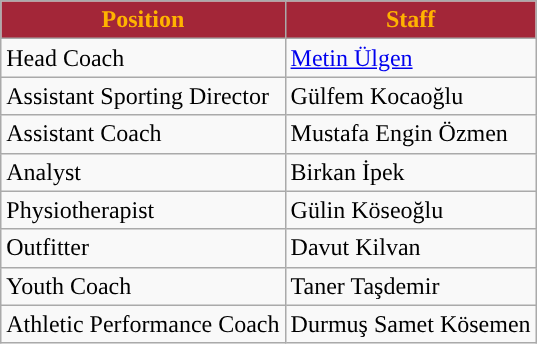<table class="wikitable plainrowheaders sortable">
<tr>
<th style="background:#A32638; color:#FFB300; ">Position</th>
<th style="background:#A32638; color:#FFB300; ">Staff</th>
</tr>
<tr>
<td>Head Coach</td>
<td align=left> <a href='#'>Metin Ülgen</a></td>
</tr>
<tr>
<td>Assistant Sporting Director</td>
<td align=left> Gülfem Kocaoğlu</td>
</tr>
<tr>
<td>Assistant Coach</td>
<td align=left> Mustafa Engin Özmen</td>
</tr>
<tr>
<td>Analyst</td>
<td align=left> Birkan İpek</td>
</tr>
<tr>
<td>Physiotherapist</td>
<td align=left> Gülin Köseoğlu</td>
</tr>
<tr>
<td>Outfitter</td>
<td align=left> Davut Kilvan</td>
</tr>
<tr>
<td>Youth Coach</td>
<td align=left> Taner Taşdemir</td>
</tr>
<tr>
<td>Athletic Performance Coach</td>
<td align=left> Durmuş Samet Kösemen</td>
</tr>
</table>
